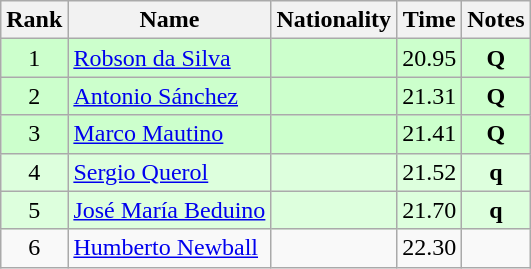<table class="wikitable sortable" style="text-align:center">
<tr>
<th>Rank</th>
<th>Name</th>
<th>Nationality</th>
<th>Time</th>
<th>Notes</th>
</tr>
<tr bgcolor=ccffcc>
<td align=center>1</td>
<td align=left><a href='#'>Robson da Silva</a></td>
<td align=left></td>
<td>20.95</td>
<td><strong>Q</strong></td>
</tr>
<tr bgcolor=ccffcc>
<td align=center>2</td>
<td align=left><a href='#'>Antonio Sánchez</a></td>
<td align=left></td>
<td>21.31</td>
<td><strong>Q</strong></td>
</tr>
<tr bgcolor=ccffcc>
<td align=center>3</td>
<td align=left><a href='#'>Marco Mautino</a></td>
<td align=left></td>
<td>21.41</td>
<td><strong>Q</strong></td>
</tr>
<tr bgcolor=ddffdd>
<td align=center>4</td>
<td align=left><a href='#'>Sergio Querol</a></td>
<td align=left></td>
<td>21.52</td>
<td><strong>q</strong></td>
</tr>
<tr bgcolor=ddffdd>
<td align=center>5</td>
<td align=left><a href='#'>José María Beduino</a></td>
<td align=left></td>
<td>21.70</td>
<td><strong>q</strong></td>
</tr>
<tr>
<td align=center>6</td>
<td align=left><a href='#'>Humberto Newball</a></td>
<td align=left></td>
<td>22.30</td>
<td></td>
</tr>
</table>
